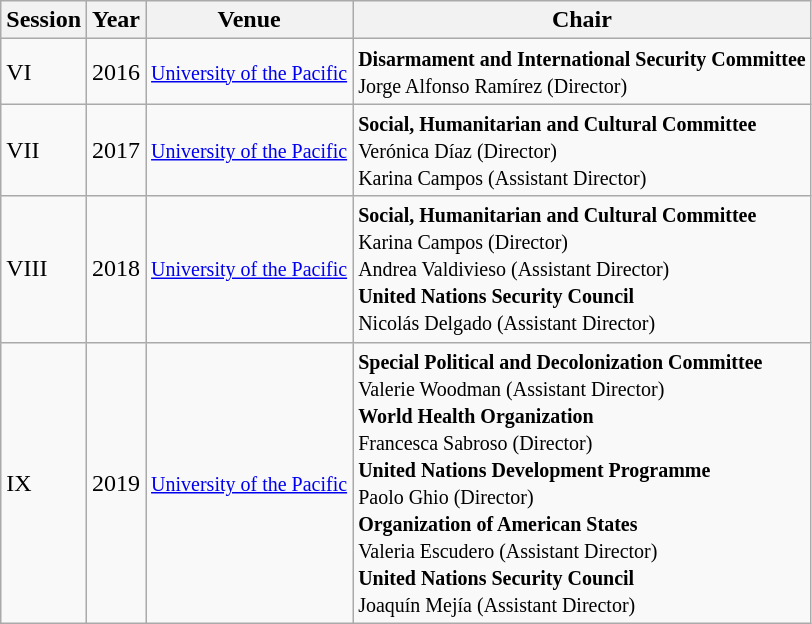<table class="wikitable">
<tr>
<th>Session</th>
<th>Year</th>
<th>Venue</th>
<th>Chair</th>
</tr>
<tr>
<td>VI</td>
<td>2016</td>
<td><small><a href='#'>University of the Pacific</a></small></td>
<td><small><strong>Disarmament and International Security Committee</strong><br>Jorge Alfonso Ramírez (Director)</small></td>
</tr>
<tr>
<td>VII</td>
<td>2017</td>
<td><small><a href='#'>University of the Pacific</a></small></td>
<td><small><strong>Social, Humanitarian and Cultural Committee</strong><br>Verónica Díaz (Director)<br>Karina Campos (Assistant Director)</small></td>
</tr>
<tr>
<td>VIII</td>
<td>2018</td>
<td><small><a href='#'>University of the Pacific</a></small></td>
<td><small><strong>Social, Humanitarian and Cultural Committee</strong><br>Karina Campos (Director)<br>Andrea Valdivieso (Assistant Director)<br><strong>United Nations Security Council</strong><br>Nicolás Delgado (Assistant Director)</small></td>
</tr>
<tr>
<td>IX</td>
<td>2019</td>
<td><small><a href='#'>University of the Pacific</a></small></td>
<td><small><strong>Special Political and Decolonization Committee</strong><br>Valerie Woodman (Assistant Director)<br><strong>World Health Organization</strong><br>Francesca Sabroso (Director)<br><strong>United Nations Development Programme</strong><br>Paolo Ghio (Director)<br><strong>Organization of American States</strong><br>Valeria Escudero (Assistant Director)<br><strong>United Nations Security Council</strong><br>Joaquín Mejía (Assistant Director)</small></td>
</tr>
</table>
